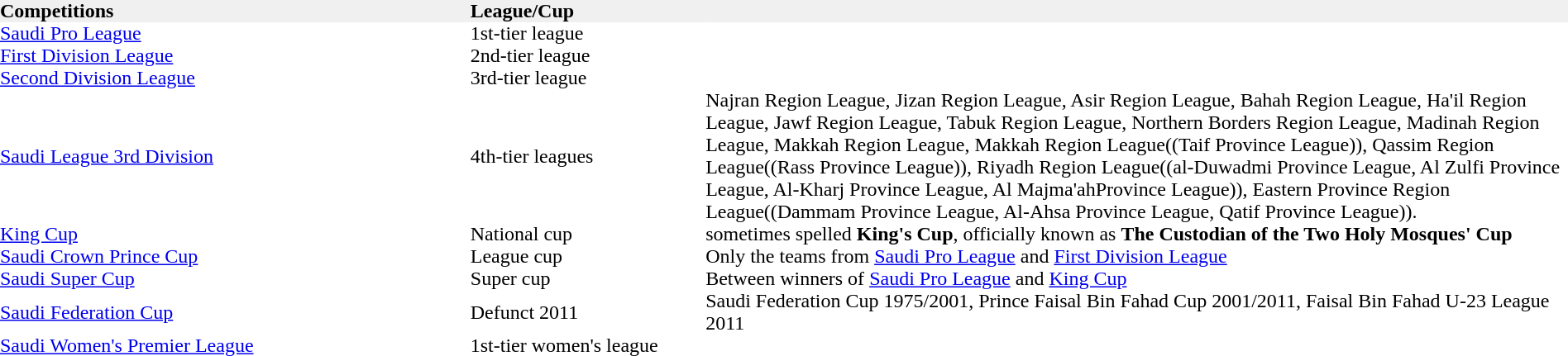<table width="100%" cellspacing="0" cellpadding="0">
<tr bgcolor="F0F0F0">
<th width="30%" align="left"> Competitions</th>
<th width="15%" align="left">League/Cup</th>
<th width="55%" align="left"></th>
</tr>
<tr>
<td><a href='#'>Saudi Pro League</a></td>
<td>1st-tier league</td>
<td> </td>
</tr>
<tr>
<td><a href='#'>First Division League</a></td>
<td>2nd-tier league</td>
<td> </td>
</tr>
<tr>
<td><a href='#'>Second Division League</a></td>
<td>3rd-tier league</td>
<td> </td>
</tr>
<tr>
<td><a href='#'>Saudi League 3rd Division</a></td>
<td>4th-tier leagues</td>
<td>Najran Region League, Jizan Region League, Asir Region League, Bahah Region League, Ha'il Region League, Jawf Region League, Tabuk Region League, Northern Borders Region League, Madinah Region League, Makkah Region League, Makkah Region League((Taif Province League)), Qassim Region League((Rass Province League)), Riyadh Region League((al-Duwadmi Province League, Al Zulfi Province League, Al-Kharj Province League, Al Majma'ahProvince League)), Eastern Province Region League((Dammam Province League, Al-Ahsa Province League, Qatif Province League)).</td>
</tr>
<tr>
<td><a href='#'>King Cup</a></td>
<td>National cup</td>
<td>sometimes spelled <strong>King's Cup</strong>, officially known as <strong>The Custodian of the Two Holy Mosques' Cup</strong></td>
</tr>
<tr>
<td><a href='#'>Saudi Crown Prince Cup</a></td>
<td>League cup</td>
<td>Only the teams from <a href='#'>Saudi Pro League</a> and <a href='#'>First Division League</a></td>
</tr>
<tr>
<td><a href='#'>Saudi Super Cup</a></td>
<td>Super cup</td>
<td>Between winners of <a href='#'>Saudi Pro League</a> and <a href='#'>King Cup</a></td>
</tr>
<tr>
<td><a href='#'>Saudi Federation Cup</a></td>
<td>Defunct 2011</td>
<td>Saudi Federation Cup 1975/2001, Prince Faisal Bin Fahad Cup 2001/2011, Faisal Bin Fahad U-23 League 2011</td>
</tr>
<tr>
<td><a href='#'>Saudi Women's Premier League</a></td>
<td>1st-tier women's league</td>
<td></td>
</tr>
</table>
